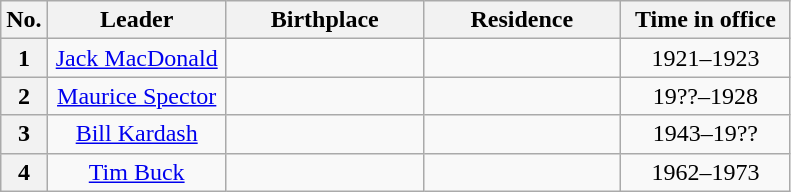<table class="wikitable" style="text-align:center;">
<tr>
<th>No.</th>
<th width="112px">Leader<br></th>
<th width="124px">Birthplace</th>
<th width="124px">Residence</th>
<th width="106px">Time in office<br></th>
</tr>
<tr>
<th>1</th>
<td><a href='#'>Jack MacDonald</a><br></td>
<td></td>
<td></td>
<td>1921–1923<br></td>
</tr>
<tr>
<th>2</th>
<td><a href='#'>Maurice Spector</a><br></td>
<td></td>
<td></td>
<td>19??–1928<br></td>
</tr>
<tr>
<th>3</th>
<td><a href='#'>Bill Kardash</a><br></td>
<td></td>
<td></td>
<td>1943–19??<br></td>
</tr>
<tr>
<th>4</th>
<td><a href='#'>Tim Buck</a><br></td>
<td></td>
<td></td>
<td>1962–1973<br></td>
</tr>
</table>
